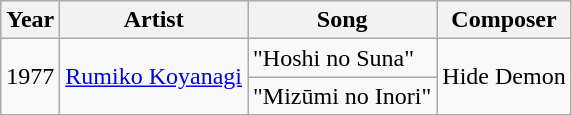<table class="wikitable">
<tr>
<th>Year</th>
<th>Artist</th>
<th>Song</th>
<th>Composer</th>
</tr>
<tr>
<td rowspan="2">1977</td>
<td rowspan="2"><a href='#'>Rumiko Koyanagi</a></td>
<td>"Hoshi no Suna"</td>
<td rowspan="2">Hide Demon</td>
</tr>
<tr>
<td>"Mizūmi no Inori"</td>
</tr>
</table>
